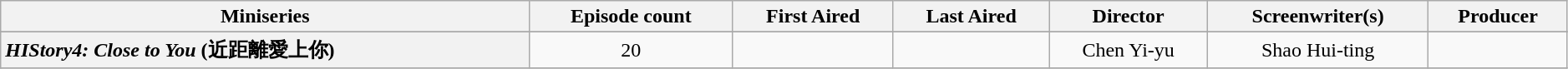<table class="wikitable plainrowheaders sortable" style="text-align:center" border="1" width=99%>
<tr>
<th>Miniseries</th>
<th>Episode count</th>
<th>First Aired</th>
<th>Last Aired</th>
<th>Director</th>
<th>Screenwriter(s)</th>
<th>Producer</th>
</tr>
<tr>
</tr>
<tr>
<th scope=row style="text-align:left"><span></span> <em>HIStory4:</em> <em>Close to You</em> (近距離愛上你)</th>
<td>20</td>
<td></td>
<td></td>
<td>Chen Yi-yu</td>
<td>Shao Hui-ting</td>
<td></td>
</tr>
<tr>
</tr>
</table>
